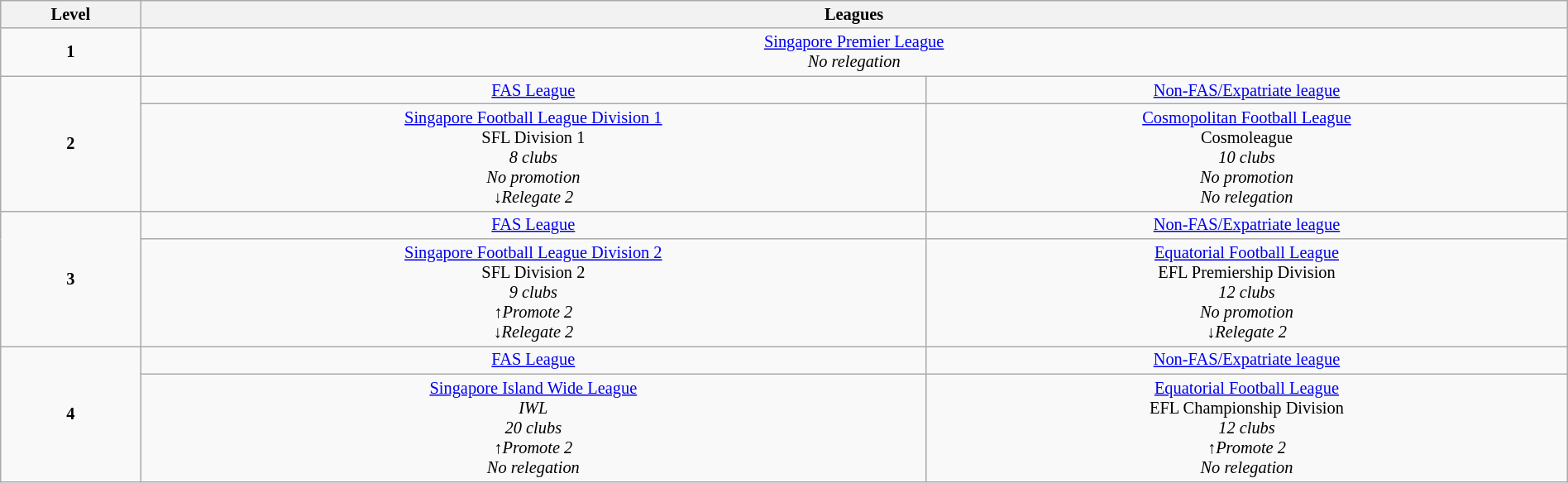<table class="wikitable" style="text-align: center; font-size: 85%;" width="100%;">
<tr>
<th>Level</th>
<th colspan=17>Leagues</th>
</tr>
<tr>
<td><strong>1</strong></td>
<td colspan="14"><a href='#'>Singapore Premier League</a><br><em>No relegation</em></td>
</tr>
<tr>
<td rowspan="2"><strong>2</strong></td>
<td colspan="12"><a href='#'>FAS League</a></td>
<td colspan="2"><a href='#'>Non-FAS/Expatriate league</a></td>
</tr>
<tr>
<td colspan="12"><a href='#'>Singapore Football League Division 1</a><br>SFL Division 1<br><em>8 clubs</em><br><em>No promotion</em><br>↓<em>Relegate 2</em></td>
<td colspan="2"><a href='#'>Cosmopolitan Football League</a><br>Cosmoleague<br><em>10 clubs</em><br><em>No promotion</em><br><em>No relegation</em></td>
</tr>
<tr>
<td rowspan="2"><strong>3</strong></td>
<td colspan="12"><a href='#'>FAS League</a></td>
<td colspan="2"><a href='#'>Non-FAS/Expatriate league</a></td>
</tr>
<tr>
<td colspan="12"><a href='#'>Singapore Football League Division 2</a><br>SFL Division 2<br><em>9 clubs</em><br>↑<em>Promote 2</em><br>↓<em>Relegate 2</em></td>
<td colspan="2"><a href='#'>Equatorial Football League</a><br>EFL Premiership Division<br><em>12 clubs</em><br><em>No promotion</em><br>↓<em>Relegate 2</em></td>
</tr>
<tr>
<td rowspan="2"><strong>4</strong></td>
<td colspan="12"><a href='#'>FAS League</a></td>
<td colspan="2"><a href='#'>Non-FAS/Expatriate league</a></td>
</tr>
<tr>
<td colspan="12"><a href='#'>Singapore Island Wide League</a><br><em>IWL</em><br><em>20 clubs</em><br>↑<em>Promote 2</em><br><em>No relegation</em></td>
<td colspan="2"><a href='#'>Equatorial Football League</a><br>EFL Championship Division<br><em>12 clubs</em><br>↑<em>Promote 2</em><br><em>No relegation</em></td>
</tr>
</table>
